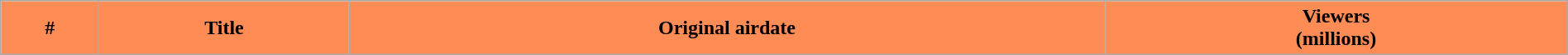<table class="wikitable plainrowheaders" style="width:100%; margin:auto; background:#fff;">
<tr>
<th style="background:#FF8C55; color:#000; text-align:center;">#</th>
<th ! style="background:#FF8C55; color:#000; text-align:center;">Title</th>
<th ! style="background:#FF8C55; color:#000; text-align:center;">Original airdate</th>
<th ! style="background:#FF8C55; color:#000; text-align:center;">Viewers<br>(millions)<br>
























</th>
</tr>
</table>
